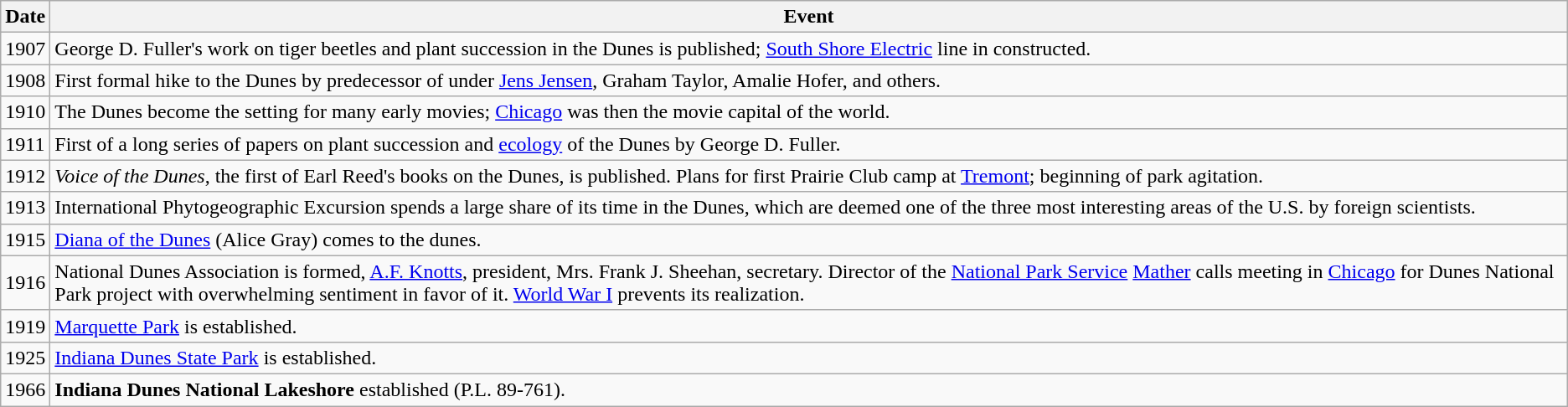<table class="wikitable">
<tr>
<th>Date</th>
<th>Event</th>
</tr>
<tr>
<td>1907</td>
<td>George D. Fuller's work on tiger beetles and plant succession in the Dunes is published; <a href='#'>South Shore Electric</a> line in constructed.</td>
</tr>
<tr>
<td>1908</td>
<td>First formal hike to the Dunes by predecessor of  under <a href='#'>Jens Jensen</a>, Graham Taylor, Amalie Hofer, and others.</td>
</tr>
<tr>
<td>1910</td>
<td>The Dunes become the setting for many early movies; <a href='#'>Chicago</a> was then the movie capital of the world.</td>
</tr>
<tr>
<td>1911</td>
<td>First of a long series of papers on plant succession and <a href='#'>ecology</a> of the Dunes by George D. Fuller.</td>
</tr>
<tr>
<td>1912</td>
<td><em>Voice of the Dunes</em>, the first of Earl Reed's books on the Dunes, is published. Plans for first Prairie Club camp at <a href='#'>Tremont</a>; beginning of park agitation.</td>
</tr>
<tr>
<td>1913</td>
<td>International Phytogeographic Excursion spends a large share of its time in the Dunes, which are deemed one of the three most interesting areas of the U.S. by foreign scientists.</td>
</tr>
<tr>
<td>1915</td>
<td><a href='#'>Diana of the Dunes</a> (Alice Gray) comes to the dunes.</td>
</tr>
<tr>
<td>1916</td>
<td>National Dunes Association is formed, <a href='#'>A.F. Knotts</a>, president, Mrs. Frank J. Sheehan, secretary. Director of the <a href='#'>National Park Service</a> <a href='#'>Mather</a> calls meeting in <a href='#'>Chicago</a> for Dunes National Park project with overwhelming sentiment in favor of it. <a href='#'>World War I</a> prevents its realization.</td>
</tr>
<tr>
<td>1919</td>
<td><a href='#'>Marquette Park</a> is established.</td>
</tr>
<tr>
<td>1925</td>
<td><a href='#'>Indiana Dunes State Park</a> is established.</td>
</tr>
<tr>
<td>1966</td>
<td><strong>Indiana Dunes National Lakeshore</strong> established (P.L. 89-761).</td>
</tr>
</table>
